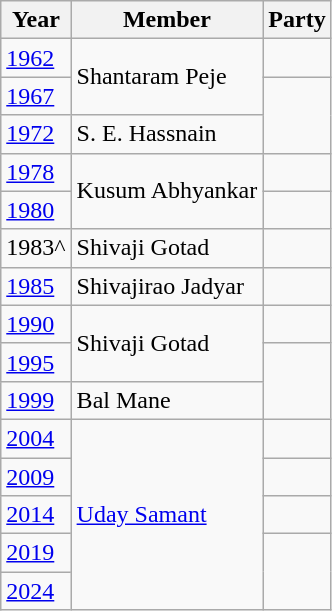<table class="wikitable">
<tr>
<th>Year</th>
<th>Member</th>
<th colspan="2">Party</th>
</tr>
<tr>
<td><a href='#'>1962</a></td>
<td rowspan="2">Shantaram Peje</td>
<td></td>
</tr>
<tr>
<td><a href='#'>1967</a></td>
</tr>
<tr>
<td><a href='#'>1972</a></td>
<td>S. E. Hassnain</td>
</tr>
<tr>
<td><a href='#'>1978</a></td>
<td rowspan=2>Kusum Abhyankar</td>
<td></td>
</tr>
<tr>
<td><a href='#'>1980</a></td>
<td></td>
</tr>
<tr>
<td>1983^</td>
<td>Shivaji Gotad</td>
</tr>
<tr>
<td><a href='#'>1985</a></td>
<td>Shivajirao Jadyar</td>
<td></td>
</tr>
<tr>
<td><a href='#'>1990</a></td>
<td rowspan=2>Shivaji Gotad</td>
<td></td>
</tr>
<tr>
<td><a href='#'>1995</a></td>
</tr>
<tr>
<td><a href='#'>1999</a></td>
<td>Bal Mane</td>
</tr>
<tr>
<td><a href='#'>2004</a></td>
<td rowspan=5><a href='#'>Uday Samant</a></td>
<td></td>
</tr>
<tr>
<td><a href='#'>2009</a></td>
</tr>
<tr>
<td><a href='#'>2014</a></td>
<td></td>
</tr>
<tr>
<td><a href='#'>2019</a></td>
</tr>
<tr>
<td><a href='#'>2024</a></td>
</tr>
</table>
